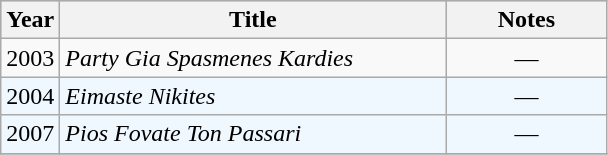<table class="wikitable"|width=100%>
<tr style="background:#ccc;">
<th style="width:25px;" rowspan="1">Year</th>
<th style="width:250px;" rowspan="1">Title</th>
<th style="width:100px;" rowspan="1">Notes</th>
</tr>
<tr>
<td>2003</td>
<td><em>Party Gia Spasmenes Kardies</em></td>
<td style="text-align:center;">—</td>
</tr>
<tr style="background:#f0f8ff; text-align:left;">
<td>2004</td>
<td><em>Eimaste Nikites</em></td>
<td style="text-align:center;">—</td>
</tr>
<tr style="background:#f0f8ff; text-align:left;">
<td>2007</td>
<td><em>Pios Fovate Ton Passari</em></td>
<td style="text-align:center;">—</td>
</tr>
<tr style="background:#f0f8ff; text-align:left;">
</tr>
</table>
